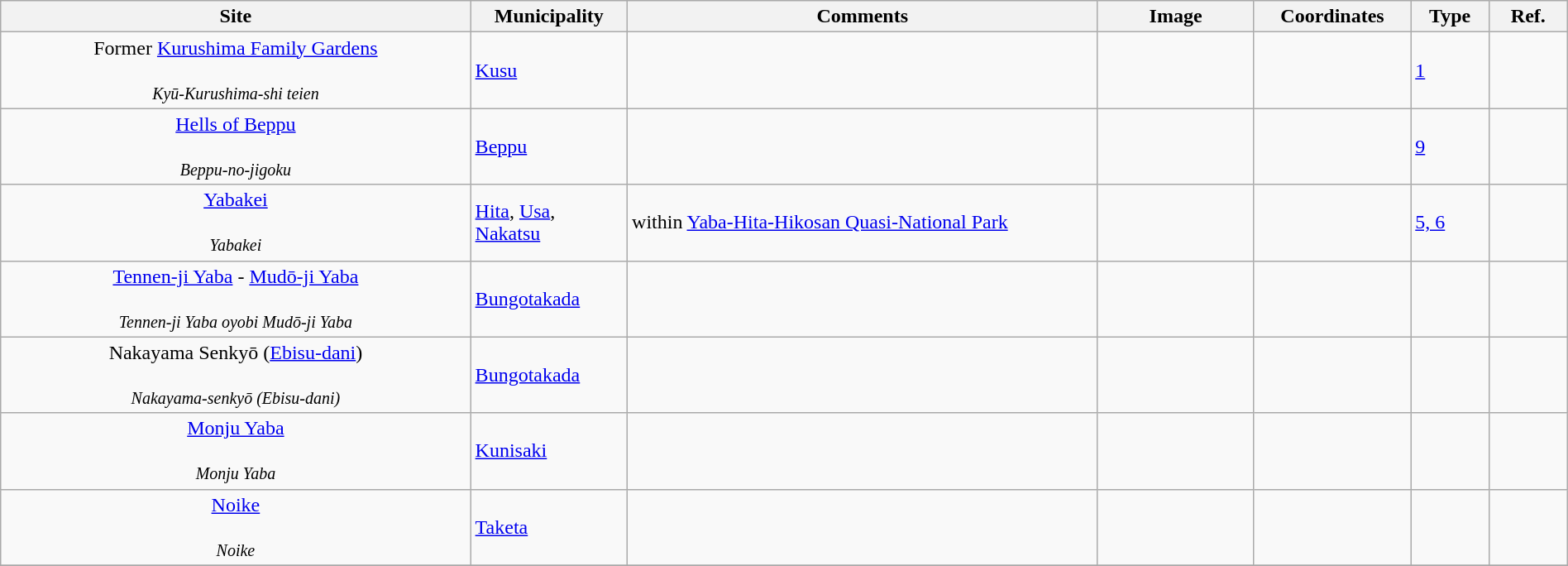<table class="wikitable sortable"  style="width:100%;">
<tr>
<th width="30%" align="left">Site</th>
<th width="10%" align="left">Municipality</th>
<th width="30%" align="left" class="unsortable">Comments</th>
<th width="10%" align="left"  class="unsortable">Image</th>
<th width="10%" align="left" class="unsortable">Coordinates</th>
<th width="5%" align="left">Type</th>
<th width="5%" align="left"  class="unsortable">Ref.</th>
</tr>
<tr>
<td align="center">Former <a href='#'>Kurushima Family Gardens</a><br><br><small><em>Kyū-Kurushima-shi teien</em></small></td>
<td><a href='#'>Kusu</a></td>
<td></td>
<td></td>
<td></td>
<td><a href='#'>1</a></td>
<td></td>
</tr>
<tr>
<td align="center"><a href='#'>Hells of Beppu</a><br><br><small><em>Beppu-no-jigoku</em></small></td>
<td><a href='#'>Beppu</a></td>
<td></td>
<td></td>
<td></td>
<td><a href='#'>9</a></td>
<td></td>
</tr>
<tr>
<td align="center"><a href='#'>Yabakei</a><br><br><small><em>Yabakei</em></small></td>
<td><a href='#'>Hita</a>, <a href='#'>Usa</a>, <a href='#'>Nakatsu</a></td>
<td>within <a href='#'>Yaba-Hita-Hikosan Quasi-National Park</a></td>
<td></td>
<td></td>
<td><a href='#'>5, 6</a></td>
<td></td>
</tr>
<tr>
<td align="center"><a href='#'>Tennen-ji Yaba</a> - <a href='#'>Mudō-ji Yaba</a><br><br><small><em>Tennen-ji Yaba oyobi Mudō-ji Yaba</em></small></td>
<td><a href='#'>Bungotakada</a></td>
<td></td>
<td></td>
<td></td>
<td></td>
<td></td>
</tr>
<tr>
<td align="center">Nakayama Senkyō (<a href='#'>Ebisu-dani</a>)<br><br><small><em>Nakayama-senkyō (Ebisu-dani)</em></small></td>
<td><a href='#'>Bungotakada</a></td>
<td></td>
<td></td>
<td></td>
<td></td>
<td></td>
</tr>
<tr>
<td align="center"><a href='#'>Monju Yaba</a><br><br><small><em>Monju Yaba</em></small></td>
<td><a href='#'>Kunisaki</a></td>
<td></td>
<td></td>
<td></td>
<td></td>
<td></td>
</tr>
<tr>
<td align="center"><a href='#'>Noike</a><br><br><small><em>Noike</em></small></td>
<td><a href='#'>Taketa</a></td>
<td></td>
<td></td>
<td></td>
<td></td>
<td></td>
</tr>
<tr>
</tr>
</table>
